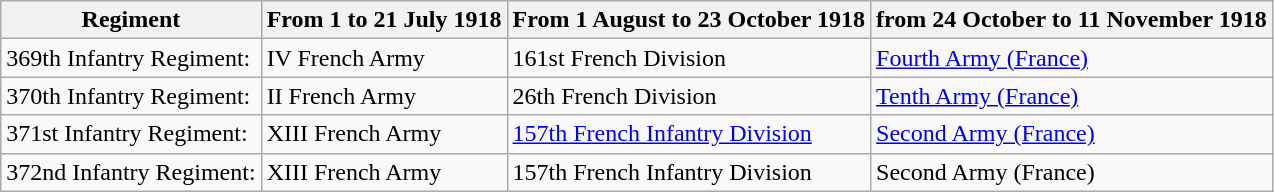<table class="wikitable">
<tr>
<th>Regiment</th>
<th>From 1 to 21 July 1918</th>
<th>From 1 August to 23 October 1918</th>
<th>from 24 October to 11 November 1918</th>
</tr>
<tr>
<td>369th Infantry Regiment:</td>
<td>IV French Army</td>
<td>161st French Division</td>
<td><a href='#'>Fourth Army (France)</a></td>
</tr>
<tr>
<td>370th Infantry Regiment:</td>
<td>II French Army</td>
<td>26th French Division</td>
<td><a href='#'>Tenth Army (France)</a></td>
</tr>
<tr>
<td>371st Infantry Regiment:</td>
<td>XIII French Army</td>
<td><a href='#'>157th French Infantry Division</a></td>
<td><a href='#'>Second Army (France)</a></td>
</tr>
<tr>
<td>372nd Infantry Regiment:</td>
<td>XIII French Army</td>
<td 157th Infantry Division (France)>157th French Infantry Division</td>
<td>Second Army (France)</td>
</tr>
</table>
